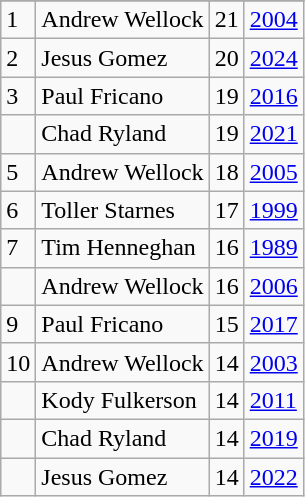<table class="wikitable">
<tr>
</tr>
<tr>
<td>1</td>
<td>Andrew Wellock</td>
<td>21</td>
<td><a href='#'>2004</a></td>
</tr>
<tr>
<td>2</td>
<td>Jesus Gomez</td>
<td>20</td>
<td><a href='#'>2024</a></td>
</tr>
<tr>
<td>3</td>
<td>Paul Fricano</td>
<td>19</td>
<td><a href='#'>2016</a></td>
</tr>
<tr>
<td></td>
<td>Chad Ryland</td>
<td>19</td>
<td><a href='#'>2021</a></td>
</tr>
<tr>
<td>5</td>
<td>Andrew Wellock</td>
<td>18</td>
<td><a href='#'>2005</a></td>
</tr>
<tr>
<td>6</td>
<td>Toller Starnes</td>
<td>17</td>
<td><a href='#'>1999</a></td>
</tr>
<tr>
<td>7</td>
<td>Tim Henneghan</td>
<td>16</td>
<td><a href='#'>1989</a></td>
</tr>
<tr>
<td></td>
<td>Andrew Wellock</td>
<td>16</td>
<td><a href='#'>2006</a></td>
</tr>
<tr>
<td>9</td>
<td>Paul Fricano</td>
<td>15</td>
<td><a href='#'>2017</a></td>
</tr>
<tr>
<td>10</td>
<td>Andrew Wellock</td>
<td>14</td>
<td><a href='#'>2003</a></td>
</tr>
<tr>
<td></td>
<td>Kody Fulkerson</td>
<td>14</td>
<td><a href='#'>2011</a></td>
</tr>
<tr>
<td></td>
<td>Chad Ryland</td>
<td>14</td>
<td><a href='#'>2019</a></td>
</tr>
<tr>
<td></td>
<td>Jesus Gomez</td>
<td>14</td>
<td><a href='#'>2022</a></td>
</tr>
</table>
